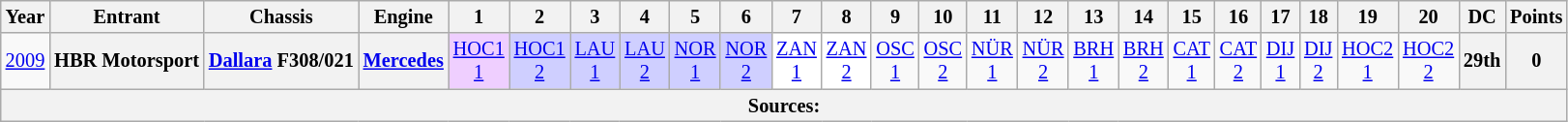<table class="wikitable" style="text-align:center; font-size:85%">
<tr>
<th>Year</th>
<th>Entrant</th>
<th>Chassis</th>
<th>Engine</th>
<th>1</th>
<th>2</th>
<th>3</th>
<th>4</th>
<th>5</th>
<th>6</th>
<th>7</th>
<th>8</th>
<th>9</th>
<th>10</th>
<th>11</th>
<th>12</th>
<th>13</th>
<th>14</th>
<th>15</th>
<th>16</th>
<th>17</th>
<th>18</th>
<th>19</th>
<th>20</th>
<th>DC</th>
<th>Points</th>
</tr>
<tr>
<td><a href='#'>2009</a></td>
<th nowrap>HBR Motorsport</th>
<th nowrap><a href='#'>Dallara</a> F308/021</th>
<th><a href='#'>Mercedes</a></th>
<td style="background:#EFCFFF;"><a href='#'>HOC1<br>1</a><br></td>
<td style="background:#CFCFFF;"><a href='#'>HOC1<br>2</a><br></td>
<td style="background:#CFCFFF;"><a href='#'>LAU<br>1</a><br></td>
<td style="background:#CFCFFF;"><a href='#'>LAU<br>2</a><br></td>
<td style="background:#CFCFFF;"><a href='#'>NOR<br>1</a><br></td>
<td style="background:#CFCFFF;"><a href='#'>NOR<br>2</a><br></td>
<td style="background:#FFFFFF;"><a href='#'>ZAN<br>1</a><br></td>
<td style="background:#FFFFFF;"><a href='#'>ZAN<br>2</a><br></td>
<td><a href='#'>OSC<br>1</a></td>
<td><a href='#'>OSC<br>2</a></td>
<td><a href='#'>NÜR<br>1</a></td>
<td><a href='#'>NÜR<br>2</a></td>
<td><a href='#'>BRH<br>1</a></td>
<td><a href='#'>BRH<br>2</a></td>
<td><a href='#'>CAT<br>1</a></td>
<td><a href='#'>CAT<br>2</a></td>
<td><a href='#'>DIJ<br>1</a></td>
<td><a href='#'>DIJ<br>2</a></td>
<td><a href='#'>HOC2<br>1</a></td>
<td><a href='#'>HOC2<br>2</a></td>
<th>29th</th>
<th>0</th>
</tr>
<tr>
<th colspan="26">Sources:</th>
</tr>
</table>
